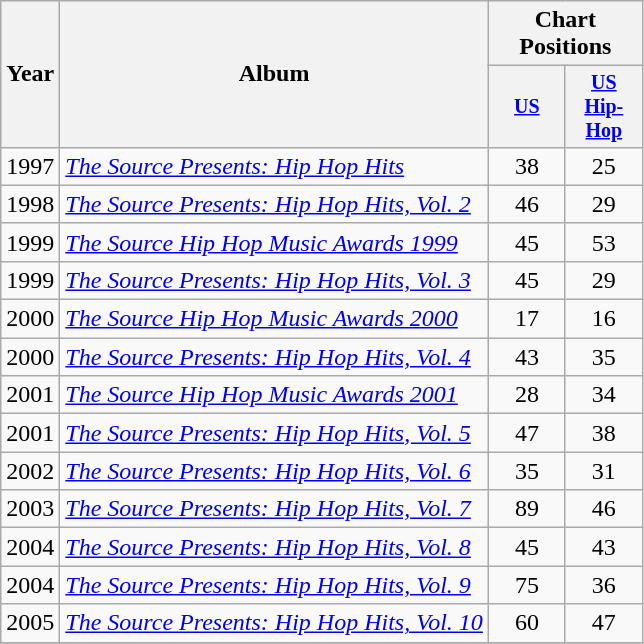<table class="wikitable" style="text-align:center;">
<tr>
<th rowspan=2>Year</th>
<th rowspan=2>Album</th>
<th colspan=3>Chart Positions</th>
</tr>
<tr style="font-size:smaller;">
<th width=45><a href='#'>US</a></th>
<th width=45><a href='#'>US Hip-Hop</a></th>
</tr>
<tr>
<td>1997</td>
<td align=left><em><a href='#'>The Source Presents: Hip Hop Hits</a></em></td>
<td>38</td>
<td>25</td>
</tr>
<tr>
<td>1998</td>
<td align=left><em><a href='#'>The Source Presents: Hip Hop Hits, Vol. 2</a></em></td>
<td>46</td>
<td>29</td>
</tr>
<tr>
<td>1999</td>
<td align="left"><em><a href='#'>The Source Hip Hop Music Awards 1999</a></em></td>
<td>45</td>
<td>53</td>
</tr>
<tr>
<td>1999</td>
<td align=left><em><a href='#'>The Source Presents: Hip Hop Hits, Vol. 3</a></em></td>
<td>45</td>
<td>29</td>
</tr>
<tr>
<td>2000</td>
<td align=left><em><a href='#'>The Source Hip Hop Music Awards 2000</a></em></td>
<td>17</td>
<td>16</td>
</tr>
<tr>
<td>2000</td>
<td align=left><em><a href='#'>The Source Presents: Hip Hop Hits, Vol. 4</a></em></td>
<td>43</td>
<td>35</td>
</tr>
<tr>
<td>2001</td>
<td align=left><em><a href='#'>The Source Hip Hop Music Awards 2001</a></em></td>
<td>28</td>
<td>34</td>
</tr>
<tr>
<td>2001</td>
<td align=left><em><a href='#'>The Source Presents: Hip Hop Hits, Vol. 5</a></em></td>
<td>47</td>
<td>38</td>
</tr>
<tr>
<td>2002</td>
<td align=left><em><a href='#'>The Source Presents: Hip Hop Hits, Vol. 6</a></em></td>
<td>35</td>
<td>31</td>
</tr>
<tr>
<td>2003</td>
<td align=left><em><a href='#'>The Source Presents: Hip Hop Hits, Vol. 7</a></em></td>
<td>89</td>
<td>46</td>
</tr>
<tr>
<td>2004</td>
<td align=left><em><a href='#'>The Source Presents: Hip Hop Hits, Vol. 8</a></em></td>
<td>45</td>
<td>43</td>
</tr>
<tr>
<td>2004</td>
<td align=left><em><a href='#'>The Source Presents: Hip Hop Hits, Vol. 9</a></em></td>
<td>75</td>
<td>36</td>
</tr>
<tr>
<td>2005</td>
<td align=left><em><a href='#'>The Source Presents: Hip Hop Hits, Vol. 10</a></em></td>
<td>60</td>
<td>47</td>
</tr>
<tr>
</tr>
</table>
